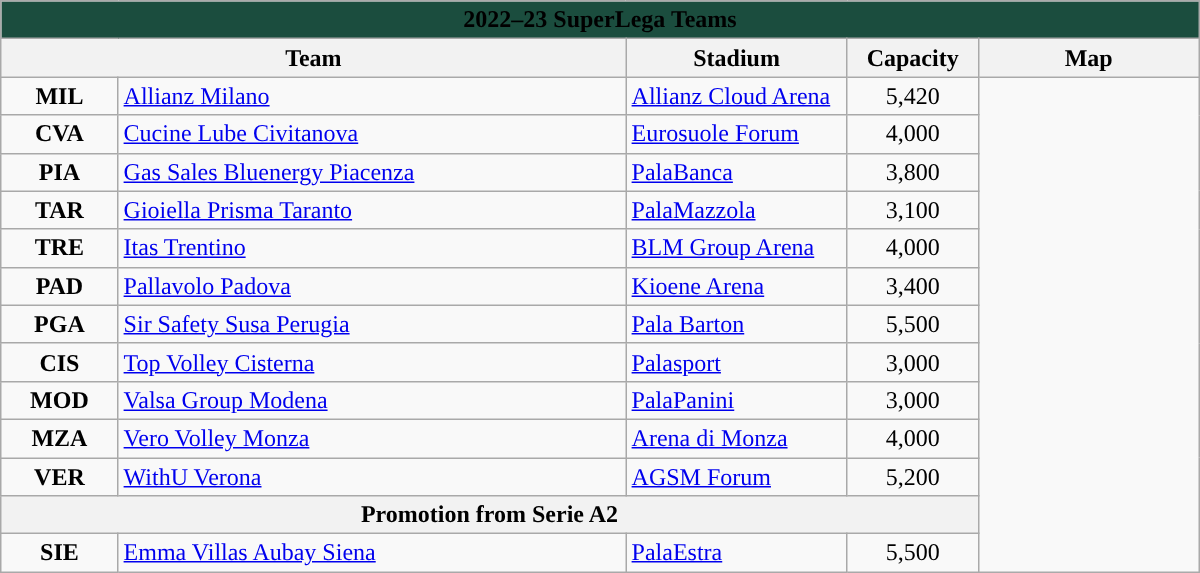<table class="wikitable" width=800>
<tr>
<th style=background:#1B4D3E colspan=5><span> 2022–23 SuperLega Teams</span></th>
</tr>
<tr>
<th colspan=2 style="text-align: center; border: 1px solid darkgrey; width: 220px;">Team</th>
<th style="text-align: center; border: 1px solid darkgrey; width: 140px;">Stadium</th>
<th style="text-align: center; border: 1px solid darkgrey; width: 80px;">Capacity</th>
<th style="text-align: center; border: 1px solid darkgrey; width: 140px;">Map</th>
</tr>
<tr>
<td style="text-align: center; border: 1px solid darkgrey;"><strong>MIL</strong></td>
<td style="text-align: left; border: 1px solid darkgrey;"><a href='#'>Allianz Milano</a></td>
<td style="text-align: left; border: 1px solid darkgrey;"><a href='#'>Allianz Cloud Arena</a></td>
<td style="text-align: center; border: 1px solid darkgrey;">5,420</td>
<td rowspan=14></td>
</tr>
<tr>
<td style="text-align: center; border: 1px solid darkgrey;"><strong>CVA</strong></td>
<td style="text-align: left; border: 1px solid darkgrey;"><a href='#'>Cucine Lube Civitanova</a></td>
<td style="text-align: left; border: 1px solid darkgrey;"><a href='#'>Eurosuole Forum</a></td>
<td style="text-align: center; border: 1px solid darkgrey;">4,000</td>
</tr>
<tr>
<td style="text-align: center; border: 1px solid darkgrey;"><strong>PIA</strong></td>
<td style="text-align: left; border: 1px solid darkgrey;"><a href='#'>Gas Sales Bluenergy Piacenza</a></td>
<td style="text-align: left; border: 1px solid darkgrey;"><a href='#'>PalaBanca</a></td>
<td style="text-align: center; border: 1px solid darkgrey;">3,800</td>
</tr>
<tr>
<td style="text-align: center; border: 1px solid darkgrey;"><strong>TAR</strong></td>
<td style="text-align: left; border: 1px solid darkgrey;"><a href='#'>Gioiella Prisma Taranto</a></td>
<td style="text-align: left; border: 1px solid darkgrey;"><a href='#'>PalaMazzola</a></td>
<td style="text-align: center; border: 1px solid darkgrey;">3,100</td>
</tr>
<tr>
<td style="text-align: center; border: 1px solid darkgrey;"><strong>TRE</strong></td>
<td style="text-align: left; border: 1px solid darkgrey;"><a href='#'>Itas Trentino</a></td>
<td style="text-align: left; border: 1px solid darkgrey;"><a href='#'>BLM Group Arena</a></td>
<td style="text-align: center; border: 1px solid darkgrey;">4,000</td>
</tr>
<tr>
<td style="text-align: center; border: 1px solid darkgrey;"><strong>PAD</strong></td>
<td style="text-align: left; border: 1px solid darkgrey;"><a href='#'>Pallavolo Padova</a></td>
<td style="text-align: left; border: 1px solid darkgrey;"><a href='#'>Kioene Arena</a></td>
<td style="text-align: center; border: 1px solid darkgrey;">3,400</td>
</tr>
<tr>
<td style="text-align: center; border: 1px solid darkgrey;"><strong>PGA</strong></td>
<td style="text-align: left; border: 1px solid darkgrey;"><a href='#'>Sir Safety Susa Perugia</a></td>
<td style="text-align: left; border: 1px solid darkgrey;"><a href='#'>Pala Barton</a></td>
<td style="text-align: center; border: 1px solid darkgrey;">5,500</td>
</tr>
<tr>
<td style="text-align: center; border: 1px solid darkgrey;"><strong>CIS</strong></td>
<td style="text-align: left; border: 1px solid darkgrey;"><a href='#'>Top Volley Cisterna</a></td>
<td style="text-align: left; border: 1px solid darkgrey;"><a href='#'>Palasport</a></td>
<td style="text-align: center; border: 1px solid darkgrey;">3,000</td>
</tr>
<tr>
<td style="text-align: center; border: 1px solid darkgrey;"><strong>MOD</strong></td>
<td style="text-align: left; border: 1px solid darkgrey;"><a href='#'>Valsa Group Modena</a></td>
<td style="text-align: left; border: 1px solid darkgrey;"><a href='#'>PalaPanini</a></td>
<td style="text-align: center; border: 1px solid darkgrey;">3,000</td>
</tr>
<tr>
<td style="text-align: center; border: 1px solid darkgrey;"><strong>MZA</strong></td>
<td style="text-align: left; border: 1px solid darkgrey;"><a href='#'>Vero Volley Monza</a></td>
<td style="text-align: left; border: 1px solid darkgrey;"><a href='#'>Arena di Monza</a></td>
<td style="text-align: center; border: 1px solid darkgrey;">4,000</td>
</tr>
<tr>
<td style="text-align: center; border: 1px solid darkgrey;"><strong>VER</strong></td>
<td style="text-align: left; border: 1px solid darkgrey;"><a href='#'>WithU Verona</a></td>
<td style="text-align: left; border: 1px solid darkgrey;"><a href='#'>AGSM Forum</a></td>
<td style="text-align: center; border: 1px solid darkgrey;">5,200</td>
</tr>
<tr>
<th colspan=4 style="text-align: center; border: 1px solid darkgrey;"> Promotion from Serie A2</th>
</tr>
<tr>
<td style="text-align: center; border: 1px solid darkgrey;"><strong>SIE</strong></td>
<td style="text-align: left; border: 1px solid darkgrey"><a href='#'>Emma Villas Aubay Siena</a></td>
<td style="text-align: left; border: 1px solid darkgrey;"><a href='#'>PalaEstra</a></td>
<td style="text-align: center; border: 1px solid darkgrey;">5,500</td>
</tr>
</table>
